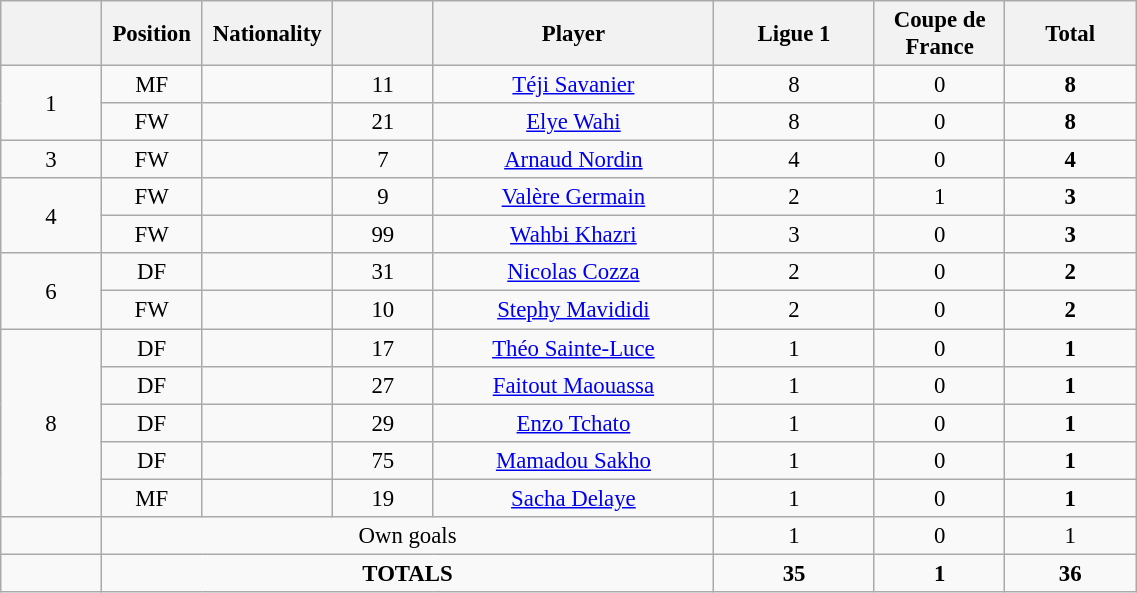<table class="wikitable" style="font-size: 95%; text-align: center;">
<tr>
<th width=60></th>
<th width=60>Position</th>
<th width=80>Nationality</th>
<th width=60></th>
<th width=180>Player</th>
<th width=100>Ligue 1</th>
<th width=80>Coupe de France</th>
<th width=80>Total</th>
</tr>
<tr>
<td rowspan=2>1</td>
<td>MF</td>
<td></td>
<td>11</td>
<td><a href='#'>Téji Savanier</a></td>
<td>8</td>
<td>0</td>
<td><strong>8</strong></td>
</tr>
<tr>
<td>FW</td>
<td></td>
<td>21</td>
<td><a href='#'>Elye Wahi</a></td>
<td>8</td>
<td>0</td>
<td><strong>8</strong></td>
</tr>
<tr>
<td rowspan=1>3</td>
<td>FW</td>
<td></td>
<td>7</td>
<td><a href='#'>Arnaud Nordin</a></td>
<td>4</td>
<td>0</td>
<td><strong>4</strong></td>
</tr>
<tr>
<td rowspan=2>4</td>
<td>FW</td>
<td></td>
<td>9</td>
<td><a href='#'>Valère Germain</a></td>
<td>2</td>
<td>1</td>
<td><strong>3</strong></td>
</tr>
<tr>
<td>FW</td>
<td></td>
<td>99</td>
<td><a href='#'>Wahbi Khazri</a></td>
<td>3</td>
<td>0</td>
<td><strong>3</strong></td>
</tr>
<tr>
<td rowspan=2>6</td>
<td>DF</td>
<td></td>
<td>31</td>
<td><a href='#'>Nicolas Cozza</a></td>
<td>2</td>
<td>0</td>
<td><strong>2</strong></td>
</tr>
<tr>
<td>FW</td>
<td></td>
<td>10</td>
<td><a href='#'>Stephy Mavididi</a></td>
<td>2</td>
<td>0</td>
<td><strong>2</strong></td>
</tr>
<tr>
<td rowspan=5>8</td>
<td>DF</td>
<td></td>
<td>17</td>
<td><a href='#'>Théo Sainte-Luce</a></td>
<td>1</td>
<td>0</td>
<td><strong>1</strong></td>
</tr>
<tr>
<td>DF</td>
<td></td>
<td>27</td>
<td><a href='#'>Faitout Maouassa</a></td>
<td>1</td>
<td>0</td>
<td><strong>1</strong></td>
</tr>
<tr>
<td>DF</td>
<td></td>
<td>29</td>
<td><a href='#'>Enzo Tchato</a></td>
<td>1</td>
<td>0</td>
<td><strong>1</strong></td>
</tr>
<tr>
<td>DF</td>
<td></td>
<td>75</td>
<td><a href='#'>Mamadou Sakho</a></td>
<td>1</td>
<td>0</td>
<td><strong>1</strong></td>
</tr>
<tr>
<td>MF</td>
<td></td>
<td>19</td>
<td><a href='#'>Sacha Delaye</a></td>
<td>1</td>
<td>0</td>
<td><strong>1</strong></td>
</tr>
<tr>
<td rowspan="1"></td>
<td colspan=4>Own goals</td>
<td>1</td>
<td>0</td>
<td>1</td>
</tr>
<tr>
<td rowspan="1"></td>
<td colspan=4><strong>TOTALS</strong></td>
<td><strong>35</strong></td>
<td><strong>1</strong></td>
<td><strong>36</strong></td>
</tr>
</table>
